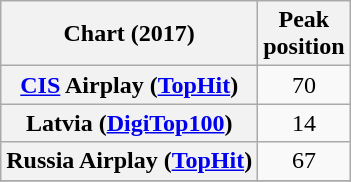<table class="wikitable sortable plainrowheaders" style="text-align:center">
<tr>
<th scope="col">Chart (2017)</th>
<th scope="col">Peak<br> position</th>
</tr>
<tr>
<th scope="row"><a href='#'>CIS</a> Airplay (<a href='#'>TopHit</a>)</th>
<td>70</td>
</tr>
<tr>
<th scope="row">Latvia (<a href='#'>DigiTop100</a>)</th>
<td>14</td>
</tr>
<tr>
<th scope="row">Russia Airplay (<a href='#'>TopHit</a>)</th>
<td>67</td>
</tr>
<tr>
</tr>
</table>
